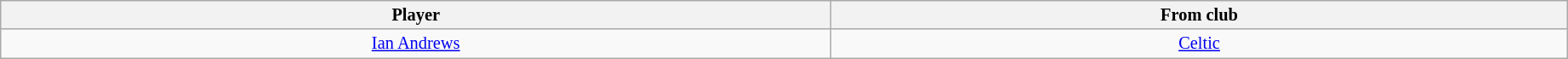<table class="wikitable" style="width:97%; text-align:center; font-size:85%;">
<tr>
<th>Player</th>
<th>From club</th>
</tr>
<tr>
<td><a href='#'>Ian Andrews</a></td>
<td><a href='#'>Celtic</a></td>
</tr>
</table>
